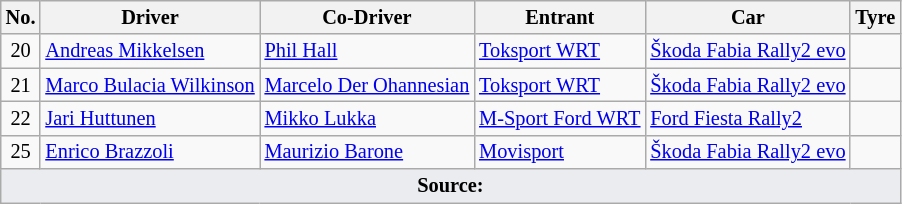<table class="wikitable" style="font-size: 85%;">
<tr>
<th>No.</th>
<th>Driver</th>
<th>Co-Driver</th>
<th>Entrant</th>
<th>Car</th>
<th>Tyre</th>
</tr>
<tr>
<td align="center">20</td>
<td> <a href='#'>Andreas Mikkelsen</a></td>
<td> <a href='#'>Phil Hall</a></td>
<td> <a href='#'>Toksport WRT</a></td>
<td><a href='#'>Škoda Fabia Rally2 evo</a></td>
<td align="center"></td>
</tr>
<tr>
<td align="center">21</td>
<td> <a href='#'>Marco Bulacia Wilkinson</a></td>
<td> <a href='#'>Marcelo Der Ohannesian</a></td>
<td> <a href='#'>Toksport WRT</a></td>
<td><a href='#'>Škoda Fabia Rally2 evo</a></td>
<td align="center"></td>
</tr>
<tr>
<td align="center">22</td>
<td> <a href='#'>Jari Huttunen</a></td>
<td> <a href='#'>Mikko Lukka</a></td>
<td> <a href='#'>M-Sport Ford WRT</a></td>
<td><a href='#'>Ford Fiesta Rally2</a></td>
<td align="center"></td>
</tr>
<tr>
<td align="center">25</td>
<td> <a href='#'>Enrico Brazzoli</a></td>
<td> <a href='#'>Maurizio Barone</a></td>
<td> <a href='#'>Movisport</a></td>
<td><a href='#'>Škoda Fabia Rally2 evo</a></td>
<td align="center"></td>
</tr>
<tr>
<td colspan="6" style="background-color:#EAECF0;text-align:center"><strong>Source:</strong></td>
</tr>
</table>
